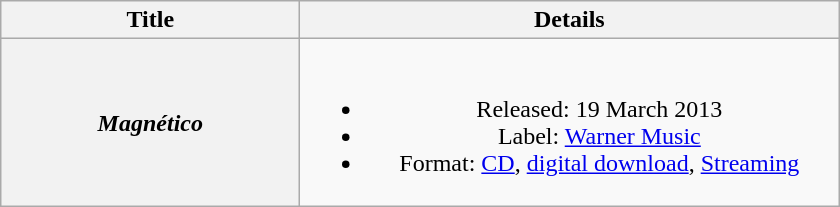<table class="wikitable plainrowheaders" style="text-align:center;">
<tr>
<th scope="col" style="width:12em;">Title</th>
<th scope="col" style="width:22em;">Details</th>
</tr>
<tr>
<th scope="row"><em>Magnético</em></th>
<td><br><ul><li>Released: 19 March 2013</li><li>Label: <a href='#'>Warner Music</a></li><li>Format: <a href='#'>CD</a>, <a href='#'>digital download</a>, <a href='#'>Streaming</a></li></ul></td>
</tr>
</table>
